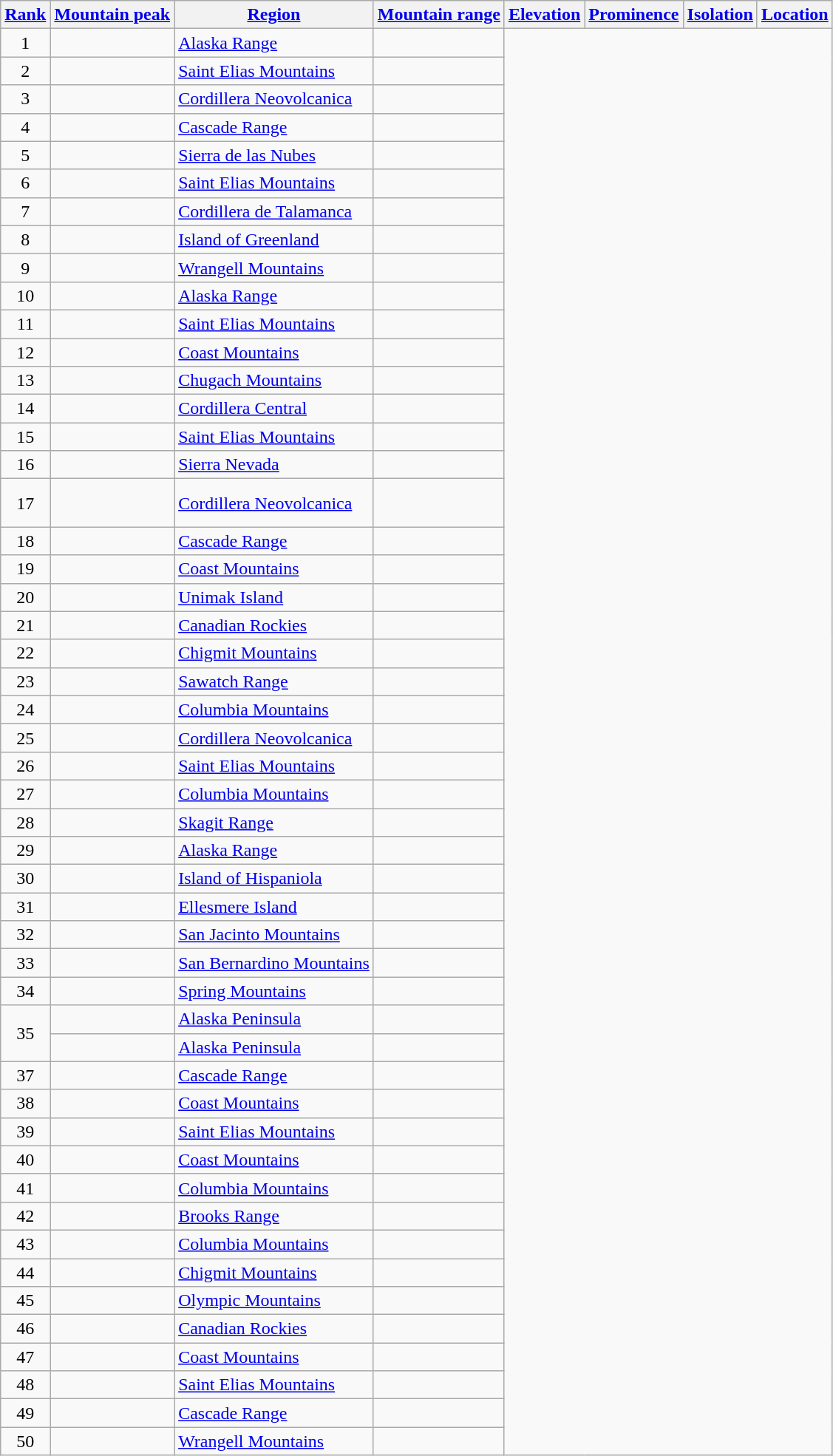<table class="wikitable sortable">
<tr>
<th><a href='#'>Rank</a></th>
<th><a href='#'>Mountain peak</a></th>
<th><a href='#'>Region</a></th>
<th><a href='#'>Mountain range</a></th>
<th><a href='#'>Elevation</a></th>
<th><a href='#'>Prominence</a></th>
<th><a href='#'>Isolation</a></th>
<th><a href='#'>Location</a></th>
</tr>
<tr>
<td align=center>1<br></td>
<td></td>
<td><a href='#'>Alaska Range</a><br></td>
<td></td>
</tr>
<tr>
<td align=center>2<br></td>
<td></td>
<td><a href='#'>Saint Elias Mountains</a><br></td>
<td></td>
</tr>
<tr>
<td align=center>3<br></td>
<td><br></td>
<td><a href='#'>Cordillera Neovolcanica</a><br></td>
<td></td>
</tr>
<tr>
<td align=center>4<br></td>
<td></td>
<td><a href='#'>Cascade Range</a><br></td>
<td></td>
</tr>
<tr>
<td align=center>5<br></td>
<td></td>
<td><a href='#'>Sierra de las Nubes</a><br></td>
<td></td>
</tr>
<tr>
<td align=center>6<br></td>
<td><br></td>
<td><a href='#'>Saint Elias Mountains</a><br></td>
<td></td>
</tr>
<tr>
<td align=center>7<br></td>
<td></td>
<td><a href='#'>Cordillera de Talamanca</a><br></td>
<td></td>
</tr>
<tr>
<td align=center>8<br></td>
<td></td>
<td><a href='#'>Island of Greenland</a><br></td>
<td></td>
</tr>
<tr>
<td align=center>9<br></td>
<td></td>
<td><a href='#'>Wrangell Mountains</a><br></td>
<td></td>
</tr>
<tr>
<td align=center>10<br></td>
<td></td>
<td><a href='#'>Alaska Range</a><br></td>
<td></td>
</tr>
<tr>
<td align=center>11<br></td>
<td><br></td>
<td><a href='#'>Saint Elias Mountains</a><br></td>
<td></td>
</tr>
<tr>
<td align=center>12<br></td>
<td></td>
<td><a href='#'>Coast Mountains</a><br></td>
<td></td>
</tr>
<tr>
<td align=center>13<br></td>
<td></td>
<td><a href='#'>Chugach Mountains</a><br></td>
<td></td>
</tr>
<tr>
<td align=center>14<br></td>
<td></td>
<td><a href='#'>Cordillera Central</a><br></td>
<td></td>
</tr>
<tr>
<td align=center>15<br></td>
<td></td>
<td><a href='#'>Saint Elias Mountains</a><br></td>
<td></td>
</tr>
<tr>
<td align=center>16<br></td>
<td></td>
<td><a href='#'>Sierra Nevada</a><br></td>
<td></td>
</tr>
<tr>
<td align=center>17<br></td>
<td><br><br></td>
<td><a href='#'>Cordillera Neovolcanica</a><br></td>
<td></td>
</tr>
<tr>
<td align=center>18<br></td>
<td></td>
<td><a href='#'>Cascade Range</a><br></td>
<td></td>
</tr>
<tr>
<td align=center>19<br></td>
<td></td>
<td><a href='#'>Coast Mountains</a><br></td>
<td></td>
</tr>
<tr>
<td align=center>20<br></td>
<td></td>
<td><a href='#'>Unimak Island</a><br></td>
<td></td>
</tr>
<tr>
<td align=center>21<br></td>
<td></td>
<td><a href='#'>Canadian Rockies</a><br></td>
<td></td>
</tr>
<tr>
<td align=center>22<br></td>
<td></td>
<td><a href='#'>Chigmit Mountains</a><br></td>
<td></td>
</tr>
<tr>
<td align=center>23<br></td>
<td></td>
<td><a href='#'>Sawatch Range</a><br></td>
<td></td>
</tr>
<tr>
<td align=center>24<br></td>
<td></td>
<td><a href='#'>Columbia Mountains</a><br></td>
<td></td>
</tr>
<tr>
<td align=center>25<br></td>
<td></td>
<td><a href='#'>Cordillera Neovolcanica</a><br></td>
<td></td>
</tr>
<tr>
<td align=center>26<br></td>
<td></td>
<td><a href='#'>Saint Elias Mountains</a><br></td>
<td></td>
</tr>
<tr>
<td align=center>27<br></td>
<td></td>
<td><a href='#'>Columbia Mountains</a><br></td>
<td></td>
</tr>
<tr>
<td align=center>28<br></td>
<td></td>
<td><a href='#'>Skagit Range</a><br></td>
<td></td>
</tr>
<tr>
<td align=center>29<br></td>
<td></td>
<td><a href='#'>Alaska Range</a><br></td>
<td></td>
</tr>
<tr>
<td align=center>30<br></td>
<td></td>
<td><a href='#'>Island of Hispaniola</a><br></td>
<td></td>
</tr>
<tr>
<td align=center>31<br></td>
<td></td>
<td><a href='#'>Ellesmere Island</a><br></td>
<td></td>
</tr>
<tr>
<td align=center>32<br></td>
<td></td>
<td><a href='#'>San Jacinto Mountains</a><br></td>
<td></td>
</tr>
<tr>
<td align=center>33<br></td>
<td></td>
<td><a href='#'>San Bernardino Mountains</a><br></td>
<td></td>
</tr>
<tr>
<td align=center>34<br></td>
<td></td>
<td><a href='#'>Spring Mountains</a><br></td>
<td></td>
</tr>
<tr>
<td align=center rowspan=2>35<br></td>
<td></td>
<td><a href='#'>Alaska Peninsula</a><br></td>
<td></td>
</tr>
<tr>
<td></td>
<td><a href='#'>Alaska Peninsula</a><br></td>
<td></td>
</tr>
<tr>
<td align=center>37<br></td>
<td></td>
<td><a href='#'>Cascade Range</a><br></td>
<td></td>
</tr>
<tr>
<td align=center>38<br></td>
<td></td>
<td><a href='#'>Coast Mountains</a><br></td>
<td></td>
</tr>
<tr>
<td align=center>39<br></td>
<td><br></td>
<td><a href='#'>Saint Elias Mountains</a><br></td>
<td></td>
</tr>
<tr>
<td align=center>40<br></td>
<td></td>
<td><a href='#'>Coast Mountains</a><br></td>
<td></td>
</tr>
<tr>
<td align=center>41<br></td>
<td></td>
<td><a href='#'>Columbia Mountains</a><br></td>
<td></td>
</tr>
<tr>
<td align=center>42<br></td>
<td></td>
<td><a href='#'>Brooks Range</a><br></td>
<td></td>
</tr>
<tr>
<td align=center>43<br></td>
<td></td>
<td><a href='#'>Columbia Mountains</a><br></td>
<td></td>
</tr>
<tr>
<td align=center>44<br></td>
<td></td>
<td><a href='#'>Chigmit Mountains</a><br></td>
<td></td>
</tr>
<tr>
<td align=center>45<br></td>
<td></td>
<td><a href='#'>Olympic Mountains</a><br></td>
<td></td>
</tr>
<tr>
<td align=center>46<br></td>
<td><br></td>
<td><a href='#'>Canadian Rockies</a><br></td>
<td></td>
</tr>
<tr>
<td align=center>47<br></td>
<td></td>
<td><a href='#'>Coast Mountains</a><br></td>
<td></td>
</tr>
<tr>
<td align=center>48<br></td>
<td><br></td>
<td><a href='#'>Saint Elias Mountains</a><br></td>
<td></td>
</tr>
<tr>
<td align=center>49<br></td>
<td></td>
<td><a href='#'>Cascade Range</a><br></td>
<td></td>
</tr>
<tr>
<td align=center>50<br></td>
<td></td>
<td><a href='#'>Wrangell Mountains</a><br></td>
<td></td>
</tr>
</table>
